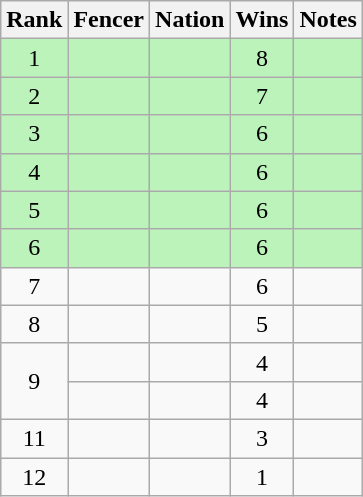<table class="wikitable sortable" style="text-align:center">
<tr>
<th>Rank</th>
<th>Fencer</th>
<th>Nation</th>
<th>Wins</th>
<th>Notes</th>
</tr>
<tr style="background:#bbf3bb;">
<td>1</td>
<td align=left></td>
<td align=left></td>
<td>8</td>
<td></td>
</tr>
<tr style="background:#bbf3bb;">
<td>2</td>
<td align=left></td>
<td align=left></td>
<td>7</td>
<td></td>
</tr>
<tr style="background:#bbf3bb;">
<td>3</td>
<td align=left></td>
<td align=left></td>
<td>6</td>
<td></td>
</tr>
<tr style="background:#bbf3bb;">
<td>4</td>
<td align=left></td>
<td align=left></td>
<td>6</td>
<td></td>
</tr>
<tr style="background:#bbf3bb;">
<td>5</td>
<td align=left></td>
<td align=left></td>
<td>6</td>
<td></td>
</tr>
<tr style="background:#bbf3bb;">
<td>6</td>
<td align=left></td>
<td align=left></td>
<td>6</td>
<td></td>
</tr>
<tr>
<td>7</td>
<td align=left></td>
<td align=left></td>
<td>6</td>
<td></td>
</tr>
<tr>
<td>8</td>
<td align=left></td>
<td align=left></td>
<td>5</td>
<td></td>
</tr>
<tr>
<td rowspan=2>9</td>
<td align=left></td>
<td align=left></td>
<td>4</td>
<td></td>
</tr>
<tr>
<td align=left></td>
<td align=left></td>
<td>4</td>
<td></td>
</tr>
<tr>
<td>11</td>
<td align=left></td>
<td align=left></td>
<td>3</td>
<td></td>
</tr>
<tr>
<td>12</td>
<td align=left></td>
<td align=left></td>
<td>1</td>
<td></td>
</tr>
</table>
